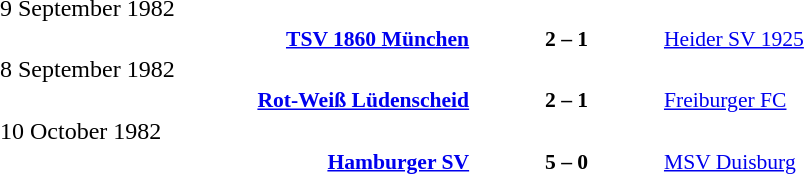<table width=100% cellspacing=1>
<tr>
<th width=25%></th>
<th width=10%></th>
<th width=25%></th>
<th></th>
</tr>
<tr>
<td>9 September 1982</td>
</tr>
<tr style=font-size:90%>
<td align=right><strong><a href='#'>TSV 1860 München</a></strong></td>
<td align=center><strong>2 – 1</strong></td>
<td><a href='#'>Heider SV 1925</a></td>
</tr>
<tr>
<td>8 September 1982</td>
</tr>
<tr style=font-size:90%>
<td align=right><strong><a href='#'>Rot-Weiß Lüdenscheid</a></strong></td>
<td align=center><strong>2 – 1</strong></td>
<td><a href='#'>Freiburger FC</a></td>
</tr>
<tr>
<td>10 October 1982</td>
</tr>
<tr style=font-size:90%>
<td align=right><strong><a href='#'>Hamburger SV</a></strong></td>
<td align=center><strong>5 – 0</strong></td>
<td><a href='#'>MSV Duisburg</a></td>
</tr>
</table>
